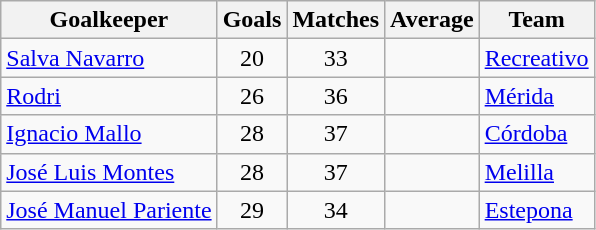<table class="wikitable sortable">
<tr>
<th>Goalkeeper</th>
<th>Goals</th>
<th>Matches</th>
<th>Average</th>
<th>Team</th>
</tr>
<tr>
<td> <a href='#'>Salva Navarro</a></td>
<td style="text-align:center;">20</td>
<td style="text-align:center;">33</td>
<td style="text-align:center;"></td>
<td><a href='#'>Recreativo</a></td>
</tr>
<tr>
<td> <a href='#'>Rodri</a></td>
<td style="text-align:center;">26</td>
<td style="text-align:center;">36</td>
<td style="text-align:center;"></td>
<td><a href='#'>Mérida</a></td>
</tr>
<tr>
<td> <a href='#'>Ignacio Mallo</a></td>
<td style="text-align:center;">28</td>
<td style="text-align:center;">37</td>
<td style="text-align:center;"></td>
<td><a href='#'>Córdoba</a></td>
</tr>
<tr>
<td> <a href='#'>José Luis Montes</a></td>
<td style="text-align:center;">28</td>
<td style="text-align:center;">37</td>
<td style="text-align:center;"></td>
<td><a href='#'>Melilla</a></td>
</tr>
<tr>
<td> <a href='#'>José Manuel Pariente</a></td>
<td style="text-align:center;">29</td>
<td style="text-align:center;">34</td>
<td style="text-align:center;"></td>
<td><a href='#'>Estepona</a></td>
</tr>
</table>
